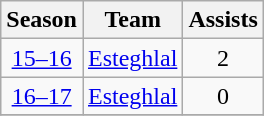<table class="wikitable" style="text-align: center;">
<tr>
<th>Season</th>
<th>Team</th>
<th>Assists</th>
</tr>
<tr>
<td><a href='#'>15–16</a></td>
<td align="left"><a href='#'>Esteghlal</a></td>
<td>2</td>
</tr>
<tr>
<td><a href='#'>16–17</a></td>
<td align="left"><a href='#'>Esteghlal</a></td>
<td>0</td>
</tr>
<tr>
</tr>
</table>
